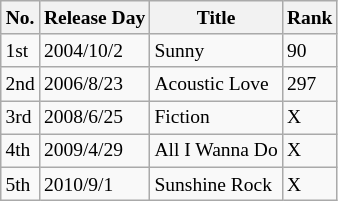<table class=wikitable style="font-size:small">
<tr>
<th>No.</th>
<th>Release Day</th>
<th>Title</th>
<th>Rank</th>
</tr>
<tr>
<td>1st</td>
<td>2004/10/2</td>
<td>Sunny</td>
<td>90</td>
</tr>
<tr>
<td>2nd</td>
<td>2006/8/23</td>
<td>Acoustic Love</td>
<td>297</td>
</tr>
<tr>
<td>3rd</td>
<td>2008/6/25</td>
<td>Fiction</td>
<td>X</td>
</tr>
<tr>
<td>4th</td>
<td>2009/4/29</td>
<td>All I Wanna Do</td>
<td>X</td>
</tr>
<tr>
<td>5th</td>
<td>2010/9/1</td>
<td>Sunshine Rock</td>
<td>X</td>
</tr>
</table>
